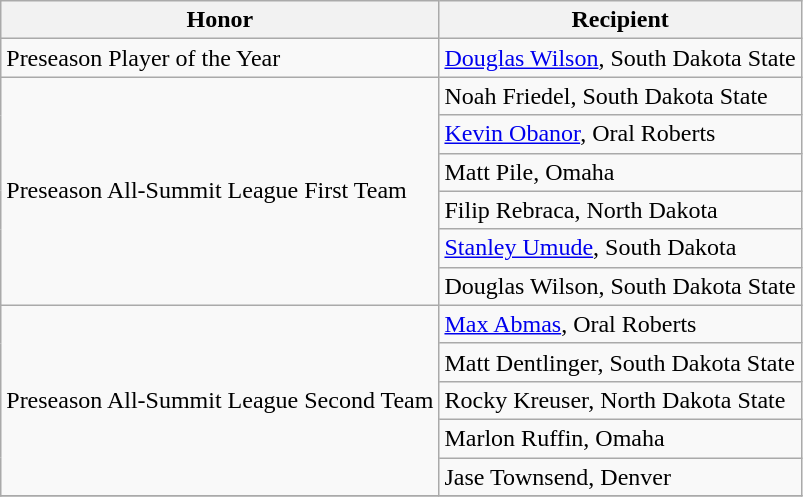<table class="wikitable" border="1">
<tr>
<th>Honor</th>
<th>Recipient</th>
</tr>
<tr>
<td>Preseason Player of the Year</td>
<td><a href='#'>Douglas Wilson</a>, South Dakota State</td>
</tr>
<tr>
<td rowspan=6 valign=middle>Preseason All-Summit League First Team</td>
<td>Noah Friedel, South Dakota State</td>
</tr>
<tr>
<td><a href='#'>Kevin Obanor</a>, Oral Roberts</td>
</tr>
<tr>
<td>Matt Pile, Omaha</td>
</tr>
<tr>
<td>Filip Rebraca, North Dakota</td>
</tr>
<tr>
<td><a href='#'>Stanley Umude</a>, South Dakota</td>
</tr>
<tr>
<td>Douglas Wilson, South Dakota State</td>
</tr>
<tr>
<td rowspan=5 valign=middle>Preseason All-Summit League Second Team</td>
<td><a href='#'>Max Abmas</a>, Oral Roberts</td>
</tr>
<tr>
<td>Matt Dentlinger, South Dakota State</td>
</tr>
<tr>
<td>Rocky Kreuser, North Dakota State</td>
</tr>
<tr>
<td>Marlon Ruffin, Omaha</td>
</tr>
<tr>
<td>Jase Townsend, Denver</td>
</tr>
<tr>
</tr>
</table>
